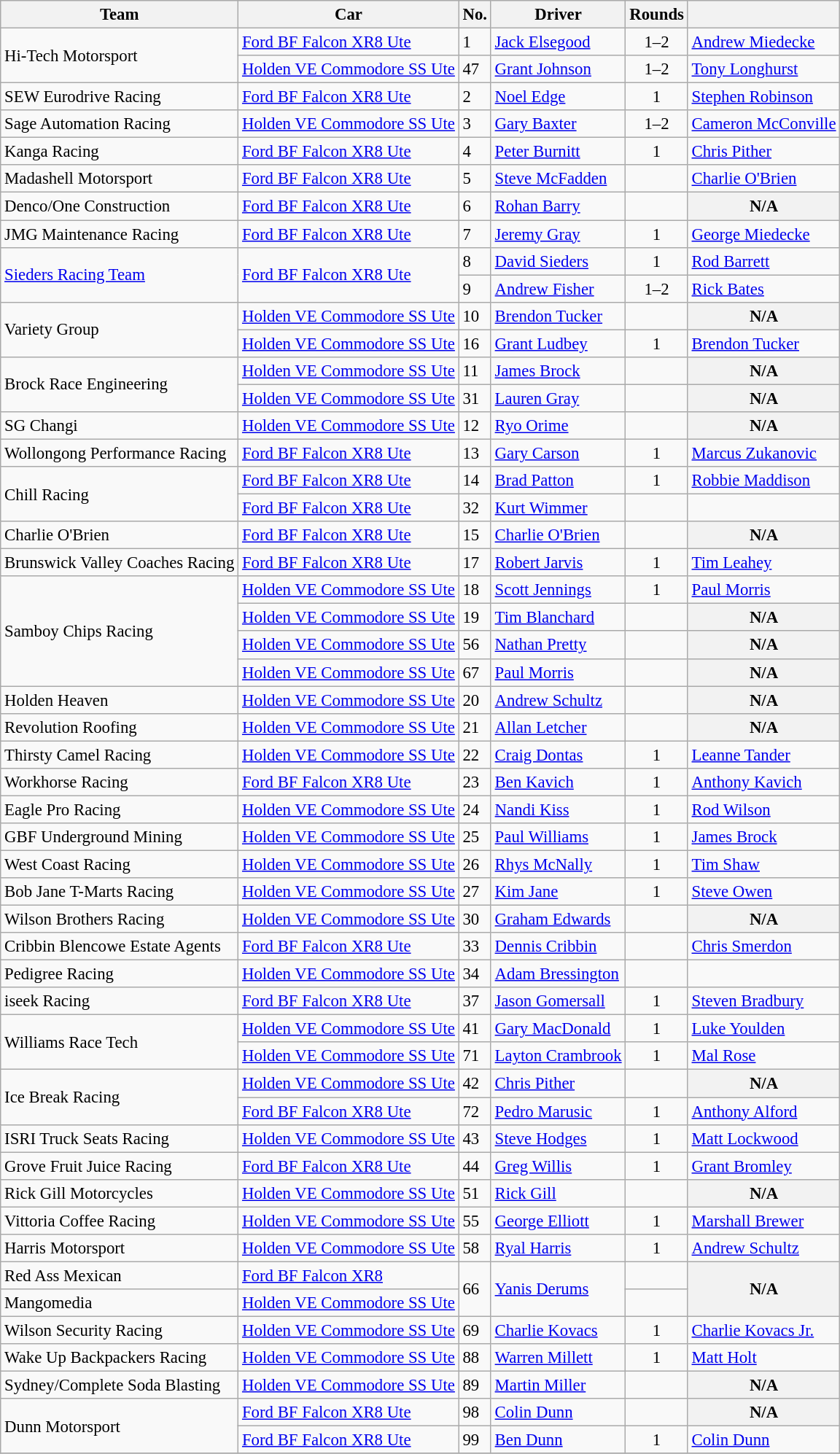<table class="wikitable" style="font-size: 95%;">
<tr>
<th>Team</th>
<th>Car</th>
<th>No.</th>
<th>Driver</th>
<th>Rounds</th>
<th></th>
</tr>
<tr>
<td rowspan=2>Hi-Tech Motorsport</td>
<td><a href='#'>Ford BF Falcon XR8 Ute</a></td>
<td>1</td>
<td> <a href='#'>Jack Elsegood</a></td>
<td align=center>1–2</td>
<td> <a href='#'>Andrew Miedecke</a></td>
</tr>
<tr>
<td><a href='#'>Holden VE Commodore SS Ute</a></td>
<td>47</td>
<td> <a href='#'>Grant Johnson</a></td>
<td align=center>1–2</td>
<td> <a href='#'>Tony Longhurst</a></td>
</tr>
<tr>
<td>SEW Eurodrive Racing</td>
<td><a href='#'>Ford BF Falcon XR8 Ute</a></td>
<td>2</td>
<td> <a href='#'>Noel Edge</a></td>
<td align=center>1</td>
<td> <a href='#'>Stephen Robinson</a></td>
</tr>
<tr>
<td>Sage Automation Racing</td>
<td><a href='#'>Holden VE Commodore SS Ute</a></td>
<td>3</td>
<td> <a href='#'>Gary Baxter</a></td>
<td align=center>1–2</td>
<td> <a href='#'>Cameron McConville</a></td>
</tr>
<tr>
<td>Kanga Racing</td>
<td><a href='#'>Ford BF Falcon XR8 Ute</a></td>
<td>4</td>
<td> <a href='#'>Peter Burnitt</a></td>
<td align=center>1</td>
<td> <a href='#'>Chris Pither</a></td>
</tr>
<tr>
<td>Madashell Motorsport</td>
<td><a href='#'>Ford BF Falcon XR8 Ute</a></td>
<td>5</td>
<td> <a href='#'>Steve McFadden</a></td>
<td align=center></td>
<td> <a href='#'>Charlie O'Brien</a></td>
</tr>
<tr>
<td>Denco/One Construction</td>
<td><a href='#'>Ford BF Falcon XR8 Ute</a></td>
<td>6</td>
<td> <a href='#'>Rohan Barry</a></td>
<td align=center></td>
<th>N/A</th>
</tr>
<tr>
<td>JMG Maintenance Racing</td>
<td><a href='#'>Ford BF Falcon XR8 Ute</a></td>
<td>7</td>
<td> <a href='#'>Jeremy Gray</a></td>
<td align=center>1</td>
<td> <a href='#'>George Miedecke</a></td>
</tr>
<tr>
<td rowspan=2><a href='#'>Sieders Racing Team</a></td>
<td rowspan=2><a href='#'>Ford BF Falcon XR8 Ute</a></td>
<td>8</td>
<td> <a href='#'>David Sieders</a></td>
<td align=center>1</td>
<td> <a href='#'>Rod Barrett</a></td>
</tr>
<tr>
<td>9</td>
<td> <a href='#'>Andrew Fisher</a></td>
<td align=center>1–2</td>
<td> <a href='#'>Rick Bates</a></td>
</tr>
<tr>
<td rowspan=2>Variety Group</td>
<td><a href='#'>Holden VE Commodore SS Ute</a></td>
<td>10</td>
<td> <a href='#'>Brendon Tucker</a></td>
<td align=center></td>
<th>N/A</th>
</tr>
<tr>
<td><a href='#'>Holden VE Commodore SS Ute</a></td>
<td>16</td>
<td> <a href='#'>Grant Ludbey</a></td>
<td align=center>1</td>
<td> <a href='#'>Brendon Tucker</a></td>
</tr>
<tr>
<td rowspan=2>Brock Race Engineering</td>
<td><a href='#'>Holden VE Commodore SS Ute</a></td>
<td>11</td>
<td> <a href='#'>James Brock</a></td>
<td align=center></td>
<th>N/A</th>
</tr>
<tr>
<td><a href='#'>Holden VE Commodore SS Ute</a></td>
<td>31</td>
<td> <a href='#'>Lauren Gray</a></td>
<td align=center></td>
<th>N/A</th>
</tr>
<tr>
<td>SG Changi</td>
<td><a href='#'>Holden VE Commodore SS Ute</a></td>
<td>12</td>
<td> <a href='#'>Ryo Orime</a></td>
<td align=center></td>
<th>N/A</th>
</tr>
<tr>
<td>Wollongong Performance Racing</td>
<td><a href='#'>Ford BF Falcon XR8 Ute</a></td>
<td>13</td>
<td> <a href='#'>Gary Carson</a></td>
<td align=center>1</td>
<td> <a href='#'>Marcus Zukanovic</a></td>
</tr>
<tr>
<td rowspan=2>Chill Racing</td>
<td><a href='#'>Ford BF Falcon XR8 Ute</a></td>
<td>14</td>
<td> <a href='#'>Brad Patton</a></td>
<td align=center>1</td>
<td> <a href='#'>Robbie Maddison</a></td>
</tr>
<tr>
<td><a href='#'>Ford BF Falcon XR8 Ute</a></td>
<td>32</td>
<td> <a href='#'>Kurt Wimmer</a></td>
<td align=center></td>
<td></td>
</tr>
<tr>
<td>Charlie O'Brien</td>
<td><a href='#'>Ford BF Falcon XR8 Ute</a></td>
<td>15</td>
<td> <a href='#'>Charlie O'Brien</a></td>
<td align=center></td>
<th>N/A</th>
</tr>
<tr>
<td>Brunswick Valley Coaches Racing</td>
<td><a href='#'>Ford BF Falcon XR8 Ute</a></td>
<td>17</td>
<td> <a href='#'>Robert Jarvis</a></td>
<td align=center>1</td>
<td> <a href='#'>Tim Leahey</a></td>
</tr>
<tr>
<td rowspan=4>Samboy Chips Racing</td>
<td><a href='#'>Holden VE Commodore SS Ute</a></td>
<td>18</td>
<td> <a href='#'>Scott Jennings</a></td>
<td align=center>1</td>
<td> <a href='#'>Paul Morris</a></td>
</tr>
<tr>
<td><a href='#'>Holden VE Commodore SS Ute</a></td>
<td>19</td>
<td> <a href='#'>Tim Blanchard</a></td>
<td align=center></td>
<th>N/A</th>
</tr>
<tr>
<td><a href='#'>Holden VE Commodore SS Ute</a></td>
<td>56</td>
<td> <a href='#'>Nathan Pretty</a></td>
<td align=center></td>
<th>N/A</th>
</tr>
<tr>
<td><a href='#'>Holden VE Commodore SS Ute</a></td>
<td>67</td>
<td> <a href='#'>Paul Morris</a></td>
<td align=center></td>
<th>N/A</th>
</tr>
<tr>
<td>Holden Heaven</td>
<td><a href='#'>Holden VE Commodore SS Ute</a></td>
<td>20</td>
<td> <a href='#'>Andrew Schultz</a></td>
<td align=center></td>
<th>N/A</th>
</tr>
<tr>
<td>Revolution Roofing</td>
<td><a href='#'>Holden VE Commodore SS Ute</a></td>
<td>21</td>
<td> <a href='#'>Allan Letcher</a></td>
<td align=center></td>
<th>N/A</th>
</tr>
<tr>
<td>Thirsty Camel Racing</td>
<td><a href='#'>Holden VE Commodore SS Ute</a></td>
<td>22</td>
<td> <a href='#'>Craig Dontas</a></td>
<td align=center>1</td>
<td> <a href='#'>Leanne Tander</a></td>
</tr>
<tr>
<td>Workhorse Racing</td>
<td><a href='#'>Ford BF Falcon XR8 Ute</a></td>
<td>23</td>
<td> <a href='#'>Ben Kavich</a></td>
<td align=center>1</td>
<td> <a href='#'>Anthony Kavich</a></td>
</tr>
<tr>
<td>Eagle Pro Racing</td>
<td><a href='#'>Holden VE Commodore SS Ute</a></td>
<td>24</td>
<td> <a href='#'>Nandi Kiss</a></td>
<td align=center>1</td>
<td> <a href='#'>Rod Wilson</a></td>
</tr>
<tr>
<td>GBF Underground Mining</td>
<td><a href='#'>Holden VE Commodore SS Ute</a></td>
<td>25</td>
<td> <a href='#'>Paul Williams</a></td>
<td align=center>1</td>
<td> <a href='#'>James Brock</a></td>
</tr>
<tr>
<td>West Coast Racing</td>
<td><a href='#'>Holden VE Commodore SS Ute</a></td>
<td>26</td>
<td> <a href='#'>Rhys McNally</a></td>
<td align=center>1</td>
<td> <a href='#'>Tim Shaw</a></td>
</tr>
<tr>
<td>Bob Jane T-Marts Racing</td>
<td><a href='#'>Holden VE Commodore SS Ute</a></td>
<td>27</td>
<td> <a href='#'>Kim Jane</a></td>
<td align=center>1</td>
<td> <a href='#'>Steve Owen</a></td>
</tr>
<tr>
<td>Wilson Brothers Racing</td>
<td><a href='#'>Holden VE Commodore SS Ute</a></td>
<td>30</td>
<td> <a href='#'>Graham Edwards</a></td>
<td align=center></td>
<th>N/A</th>
</tr>
<tr>
<td>Cribbin Blencowe Estate Agents</td>
<td><a href='#'>Ford BF Falcon XR8 Ute</a></td>
<td>33</td>
<td> <a href='#'>Dennis Cribbin</a></td>
<td align=center></td>
<td> <a href='#'>Chris Smerdon</a></td>
</tr>
<tr>
<td>Pedigree Racing</td>
<td><a href='#'>Holden VE Commodore SS Ute</a></td>
<td>34</td>
<td> <a href='#'>Adam Bressington</a></td>
<td align=center></td>
<td></td>
</tr>
<tr>
<td>iseek Racing</td>
<td><a href='#'>Ford BF Falcon XR8 Ute</a></td>
<td>37</td>
<td> <a href='#'>Jason Gomersall</a></td>
<td align=center>1</td>
<td> <a href='#'>Steven Bradbury</a></td>
</tr>
<tr>
<td rowspan=2>Williams Race Tech</td>
<td><a href='#'>Holden VE Commodore SS Ute</a></td>
<td>41</td>
<td> <a href='#'>Gary MacDonald</a></td>
<td align=center>1</td>
<td> <a href='#'>Luke Youlden</a></td>
</tr>
<tr>
<td><a href='#'>Holden VE Commodore SS Ute</a></td>
<td>71</td>
<td> <a href='#'>Layton Crambrook</a></td>
<td align=center>1</td>
<td> <a href='#'>Mal Rose</a></td>
</tr>
<tr>
<td rowspan=2>Ice Break Racing</td>
<td><a href='#'>Holden VE Commodore SS Ute</a></td>
<td>42</td>
<td> <a href='#'>Chris Pither</a></td>
<td align=center></td>
<th>N/A</th>
</tr>
<tr>
<td><a href='#'>Ford BF Falcon XR8 Ute</a></td>
<td>72</td>
<td> <a href='#'>Pedro Marusic</a></td>
<td align=center>1</td>
<td> <a href='#'>Anthony Alford</a></td>
</tr>
<tr>
<td>ISRI Truck Seats Racing</td>
<td><a href='#'>Holden VE Commodore SS Ute</a></td>
<td>43</td>
<td> <a href='#'>Steve Hodges</a></td>
<td align=center>1</td>
<td> <a href='#'>Matt Lockwood</a></td>
</tr>
<tr>
<td>Grove Fruit Juice Racing</td>
<td><a href='#'>Ford BF Falcon XR8 Ute</a></td>
<td>44</td>
<td> <a href='#'>Greg Willis</a></td>
<td align=center>1</td>
<td> <a href='#'>Grant Bromley</a></td>
</tr>
<tr>
<td>Rick Gill Motorcycles</td>
<td><a href='#'>Holden VE Commodore SS Ute</a></td>
<td>51</td>
<td> <a href='#'>Rick Gill</a></td>
<td align=center></td>
<th>N/A</th>
</tr>
<tr>
<td>Vittoria Coffee Racing</td>
<td><a href='#'>Holden VE Commodore SS Ute</a></td>
<td>55</td>
<td> <a href='#'>George Elliott</a></td>
<td align=center>1</td>
<td> <a href='#'>Marshall Brewer</a></td>
</tr>
<tr>
<td>Harris Motorsport</td>
<td><a href='#'>Holden VE Commodore SS Ute</a></td>
<td>58</td>
<td> <a href='#'>Ryal Harris</a></td>
<td align=center>1</td>
<td> <a href='#'>Andrew Schultz</a></td>
</tr>
<tr>
<td>Red Ass Mexican</td>
<td><a href='#'>Ford BF Falcon XR8</a></td>
<td rowspan=2>66</td>
<td rowspan=2> <a href='#'>Yanis Derums</a></td>
<td align=center></td>
<th rowspan=2>N/A</th>
</tr>
<tr>
<td>Mangomedia</td>
<td><a href='#'>Holden VE Commodore SS Ute</a></td>
</tr>
<tr>
<td>Wilson Security Racing</td>
<td><a href='#'>Holden VE Commodore SS Ute</a></td>
<td>69</td>
<td> <a href='#'>Charlie Kovacs</a></td>
<td align=center>1</td>
<td> <a href='#'>Charlie Kovacs Jr.</a></td>
</tr>
<tr>
<td>Wake Up Backpackers Racing</td>
<td><a href='#'>Holden VE Commodore SS Ute</a></td>
<td>88</td>
<td> <a href='#'>Warren Millett</a></td>
<td align=center>1</td>
<td> <a href='#'>Matt Holt</a></td>
</tr>
<tr>
<td>Sydney/Complete Soda Blasting</td>
<td><a href='#'>Holden VE Commodore SS Ute</a></td>
<td>89</td>
<td> <a href='#'>Martin Miller</a></td>
<td align=center></td>
<th>N/A</th>
</tr>
<tr>
<td rowspan=2>Dunn Motorsport</td>
<td><a href='#'>Ford BF Falcon XR8 Ute</a></td>
<td>98</td>
<td> <a href='#'>Colin Dunn</a></td>
<td align=center></td>
<th>N/A</th>
</tr>
<tr>
<td><a href='#'>Ford BF Falcon XR8 Ute</a></td>
<td>99</td>
<td> <a href='#'>Ben Dunn</a></td>
<td align=center>1</td>
<td> <a href='#'>Colin Dunn</a></td>
</tr>
<tr>
</tr>
</table>
